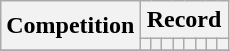<table class="wikitable" style="text-align: center">
<tr>
<th rowspan=2>Competition</th>
<th colspan=8>Record</th>
</tr>
<tr>
<th></th>
<th></th>
<th></th>
<th></th>
<th></th>
<th></th>
<th></th>
<th></th>
</tr>
<tr>
</tr>
</table>
